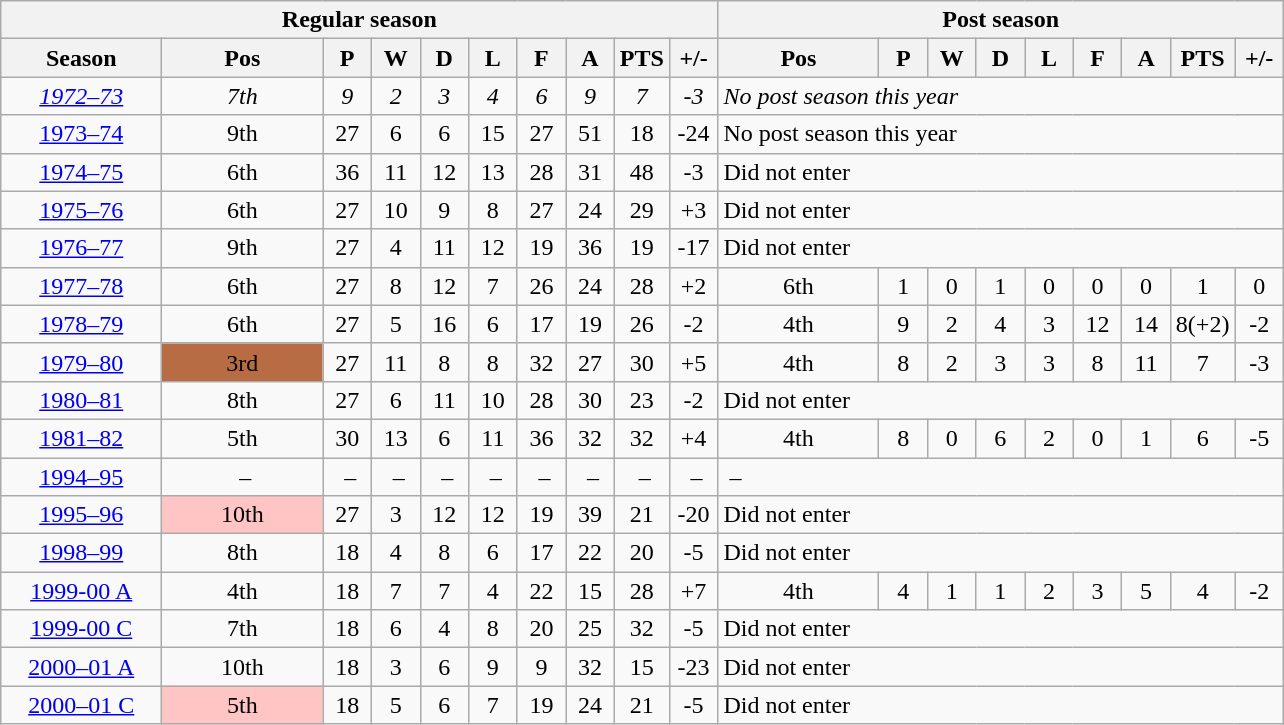<table class="wikitable">
<tr>
<th colspan="10">Regular season</th>
<th colspan="9">Post season</th>
</tr>
<tr>
<th width="100">Season</th>
<th width="100">Pos</th>
<th width="25">P</th>
<th width="25">W</th>
<th width="25">D</th>
<th width="25">L</th>
<th width="25">F</th>
<th width="25">A</th>
<th width="25">PTS</th>
<th width="25">+/-</th>
<th width="100">Pos</th>
<th width="25">P</th>
<th width="25">W</th>
<th width="25">D</th>
<th width="25">L</th>
<th width="25">F</th>
<th width="25">A</th>
<th width="25">PTS</th>
<th width="25">+/-</th>
</tr>
<tr>
<td align="center"><a href='#'><em>1972–73</em></a></td>
<td align="center"><em>7th</em></td>
<td align="center"><em>9</em></td>
<td align="center"><em>2</em></td>
<td align="center"><em>3</em></td>
<td align="center"><em>4</em></td>
<td align="center"><em>6</em></td>
<td align="center"><em>9</em></td>
<td align="center"><em>7</em></td>
<td align="center"><em>-3</em></td>
<td colspan="9"><em>No post season this year</em></td>
</tr>
<tr>
<td align="center"><a href='#'>1973–74</a></td>
<td align="center">9th</td>
<td align="center">27</td>
<td align="center">6</td>
<td align="center">6</td>
<td align="center">15</td>
<td align="center">27</td>
<td align="center">51</td>
<td align="center">18</td>
<td align="center">-24</td>
<td colspan="9">No post season this year</td>
</tr>
<tr>
<td align="center"><a href='#'>1974–75</a></td>
<td align="center">6th</td>
<td align="center">36</td>
<td align="center">11</td>
<td align="center">12</td>
<td align="center">13</td>
<td align="center">28</td>
<td align="center">31</td>
<td align="center">48</td>
<td align="center">-3</td>
<td colspan="9">Did not enter</td>
</tr>
<tr>
<td align="center"><a href='#'>1975–76</a></td>
<td align="center">6th</td>
<td align="center">27</td>
<td align="center">10</td>
<td align="center">9</td>
<td align="center">8</td>
<td align="center">27</td>
<td align="center">24</td>
<td align="center">29</td>
<td align="center">+3</td>
<td colspan="9">Did not enter</td>
</tr>
<tr>
<td align="center"><a href='#'>1976–77</a></td>
<td align="center">9th</td>
<td align="center">27</td>
<td align="center">4</td>
<td align="center">11</td>
<td align="center">12</td>
<td align="center">19</td>
<td align="center">36</td>
<td align="center">19</td>
<td align="center">-17</td>
<td colspan="9">Did not enter</td>
</tr>
<tr>
<td align="center"><a href='#'>1977–78</a></td>
<td align="center">6th</td>
<td align="center">27</td>
<td align="center">8</td>
<td align="center">12</td>
<td align="center">7</td>
<td align="center">26</td>
<td align="center">24</td>
<td align="center">28</td>
<td align="center">+2</td>
<td align="center">6th</td>
<td align="center">1</td>
<td align="center">0</td>
<td align="center">1</td>
<td align="center">0</td>
<td align="center">0</td>
<td align="center">0</td>
<td align="center">1</td>
<td align="center">0</td>
</tr>
<tr>
<td align="center"><a href='#'>1978–79</a></td>
<td align="center">6th</td>
<td align="center">27</td>
<td align="center">5</td>
<td align="center">16</td>
<td align="center">6</td>
<td align="center">17</td>
<td align="center">19</td>
<td align="center">26</td>
<td align="center">-2</td>
<td align="center">4th</td>
<td align="center">9</td>
<td align="center">2</td>
<td align="center">4</td>
<td align="center">3</td>
<td align="center">12</td>
<td align="center">14</td>
<td align="center">8(+2)</td>
<td align="center">-2</td>
</tr>
<tr>
<td align="center"><a href='#'>1979–80</a></td>
<td align="center" bgcolor="B86C44">3rd</td>
<td align="center">27</td>
<td align="center">11</td>
<td align="center">8</td>
<td align="center">8</td>
<td align="center">32</td>
<td align="center">27</td>
<td align="center">30</td>
<td align="center">+5</td>
<td align="center">4th</td>
<td align="center">8</td>
<td align="center">2</td>
<td align="center">3</td>
<td align="center">3</td>
<td align="center">8</td>
<td align="center">11</td>
<td align="center">7</td>
<td align="center">-3</td>
</tr>
<tr>
<td align="center"><a href='#'>1980–81</a></td>
<td align="center">8th</td>
<td align="center">27</td>
<td align="center">6</td>
<td align="center">11</td>
<td align="center">10</td>
<td align="center">28</td>
<td align="center">30</td>
<td align="center">23</td>
<td align="center">-2</td>
<td colspan="9">Did not enter</td>
</tr>
<tr>
<td align="center"><a href='#'>1981–82</a></td>
<td align="center">5th</td>
<td align="center">30</td>
<td align="center">13</td>
<td align="center">6</td>
<td align="center">11</td>
<td align="center">36</td>
<td align="center">32</td>
<td align="center">32</td>
<td align="center">+4</td>
<td align="center">4th</td>
<td align="center">8</td>
<td align="center">0</td>
<td align="center">6</td>
<td align="center">2</td>
<td align="center">0</td>
<td align="center">1</td>
<td align="center">6</td>
<td align="center">-5</td>
</tr>
<tr>
<td align="center"><a href='#'>1994–95</a></td>
<td align="center"> –</td>
<td align="center"> –</td>
<td align="center"> –</td>
<td align="center"> –</td>
<td align="center"> –</td>
<td align="center"> –</td>
<td align="center"> –</td>
<td align="center"> –</td>
<td align="center"> –</td>
<td colspan="9"> –</td>
</tr>
<tr>
<td align="center"><a href='#'>1995–96</a></td>
<td align="center" bgcolor="FFC5C5">10th</td>
<td align="center">27</td>
<td align="center">3</td>
<td align="center">12</td>
<td align="center">12</td>
<td align="center">19</td>
<td align="center">39</td>
<td align="center">21</td>
<td align="center">-20</td>
<td colspan="9">Did not enter</td>
</tr>
<tr>
<td align="center"><a href='#'>1998–99</a></td>
<td align="center">8th</td>
<td align="center">18</td>
<td align="center">4</td>
<td align="center">8</td>
<td align="center">6</td>
<td align="center">17</td>
<td align="center">22</td>
<td align="center">20</td>
<td align="center">-5</td>
<td colspan="9">Did not enter</td>
</tr>
<tr>
<td align="center"><a href='#'>1999-00 A</a></td>
<td align="center">4th</td>
<td align="center">18</td>
<td align="center">7</td>
<td align="center">7</td>
<td align="center">4</td>
<td align="center">22</td>
<td align="center">15</td>
<td align="center">28</td>
<td align="center">+7</td>
<td align="center">4th</td>
<td align="center">4</td>
<td align="center">1</td>
<td align="center">1</td>
<td align="center">2</td>
<td align="center">3</td>
<td align="center">5</td>
<td align="center">4</td>
<td align="center">-2</td>
</tr>
<tr>
<td align="center"><a href='#'>1999-00 C</a></td>
<td align="center">7th</td>
<td align="center">18</td>
<td align="center">6</td>
<td align="center">4</td>
<td align="center">8</td>
<td align="center">20</td>
<td align="center">25</td>
<td align="center">32</td>
<td align="center">-5</td>
<td colspan="9">Did not enter</td>
</tr>
<tr>
<td align="center"><a href='#'>2000–01 A</a></td>
<td align="center">10th</td>
<td align="center">18</td>
<td align="center">3</td>
<td align="center">6</td>
<td align="center">9</td>
<td align="center">9</td>
<td align="center">32</td>
<td align="center">15</td>
<td align="center">-23</td>
<td colspan="9">Did not enter</td>
</tr>
<tr>
<td align="center"><a href='#'>2000–01 C</a></td>
<td align="center" bgcolor="FFC5C5">5th</td>
<td align="center">18</td>
<td align="center">5</td>
<td align="center">6</td>
<td align="center">7</td>
<td align="center">19</td>
<td align="center">24</td>
<td align="center">21</td>
<td align="center">-5</td>
<td colspan="9">Did not enter</td>
</tr>
</table>
